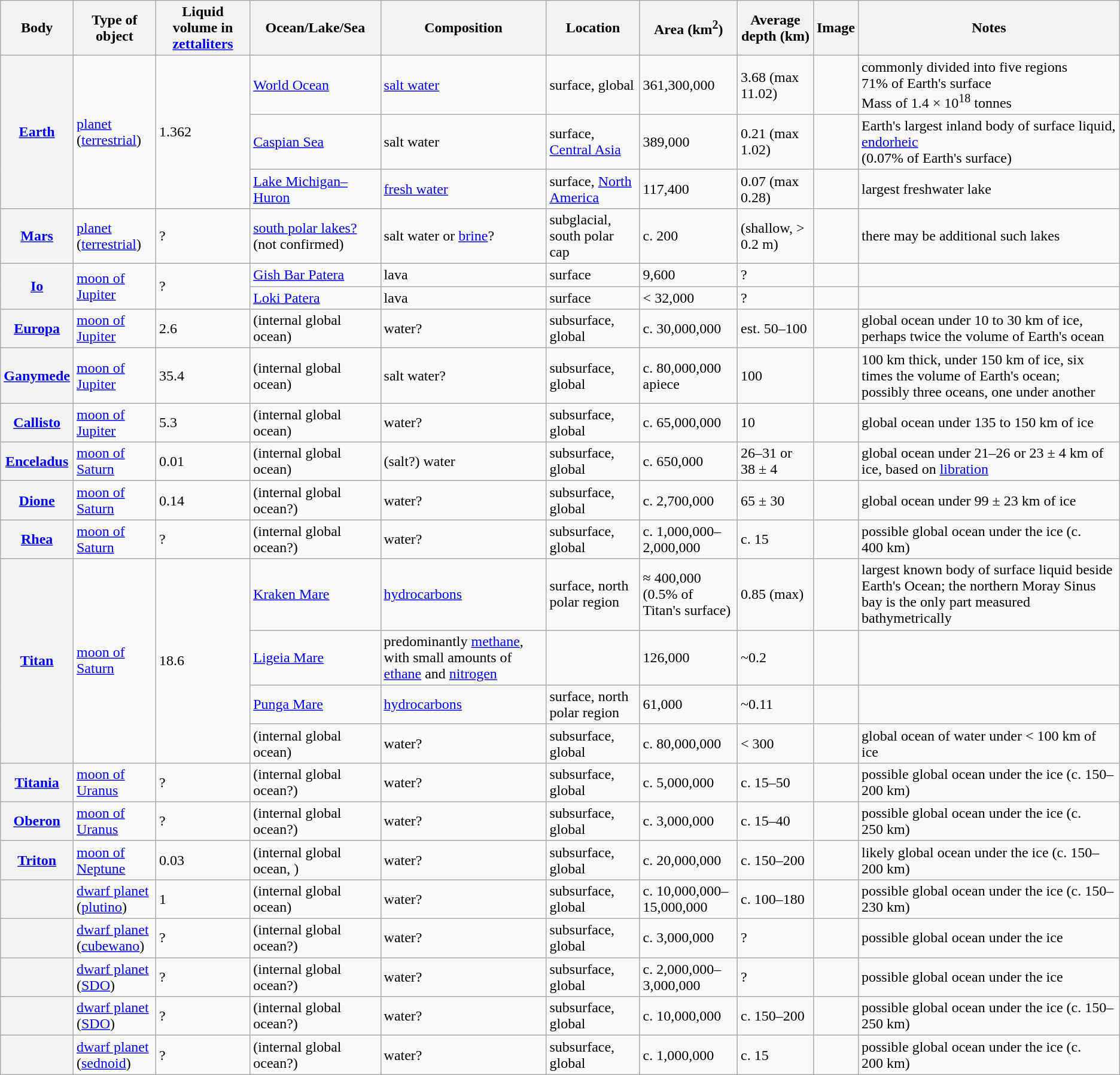<table class="wikitable sortable">
<tr>
<th scope="col">Body</th>
<th scope="col">Type of object</th>
<th scope="col">Liquid volume in <a href='#'>zetta</a><a href='#'>liters</a></th>
<th scope="col">Ocean/Lake/Sea</th>
<th scope="col">Composition</th>
<th scope="col">Location</th>
<th scope="col" data-sort-type="number">Area (km<sup>2</sup>)</th>
<th scope="col" data-sort-type="number">Average depth (km)</th>
<th scope="col" class=unsortable>Image</th>
<th scope="col" class=unsortable>Notes</th>
</tr>
<tr>
<th scope="row" rowspan=3><a href='#'>Earth</a></th>
<td rowspan=3><a href='#'>planet</a><br>(<a href='#'>terrestrial</a>)</td>
<td rowspan=3 data-sort-value="1.362">1.362</td>
<td><a href='#'>World Ocean</a></td>
<td><a href='#'>salt water</a></td>
<td>surface, global</td>
<td data-sort-value="361300">361,300,000</td>
<td data-sort-value="3.68">3.68 (max 11.02)</td>
<td></td>
<td>commonly divided into five regions<br>71% of Earth's surface<br>Mass of 1.4 × 10<sup>18</sup> tonnes</td>
</tr>
<tr>
<td><a href='#'>Caspian Sea</a></td>
<td>salt water</td>
<td>surface, <a href='#'>Central Asia</a></td>
<td data-sort-value="389">389,000</td>
<td data-sort-value="0.21">0.21 (max 1.02)</td>
<td></td>
<td>Earth's largest inland body of surface liquid, <a href='#'>endorheic</a><br>(0.07% of Earth's surface)</td>
</tr>
<tr>
<td><a href='#'>Lake Michigan–Huron</a></td>
<td><a href='#'>fresh water</a></td>
<td>surface, <a href='#'>North America</a></td>
<td data-sort-value="117">117,400</td>
<td data-sort-value="0.07">0.07 (max 0.28)</td>
<td></td>
<td>largest freshwater lake</td>
</tr>
<tr>
<th scope="row"><a href='#'>Mars</a></th>
<td><a href='#'>planet</a><br>(<a href='#'>terrestrial</a>)</td>
<td data-sort-value="?">?</td>
<td><a href='#'>south polar lakes?</a> (not confirmed)</td>
<td>salt water or <a href='#'>brine</a>?</td>
<td>subglacial, south polar cap</td>
<td data-sort-value="0.2">c. 200</td>
<td data-sort-value="?">(shallow, > 0.2 m)</td>
<td></td>
<td>there may be additional such lakes</td>
</tr>
<tr>
<th scope="row" rowspan=2><a href='#'>Io</a></th>
<td rowspan=2><a href='#'>moon of Jupiter</a></td>
<td rowspan=2 data-sort-value="?">?</td>
<td><a href='#'>Gish Bar Patera</a></td>
<td>lava</td>
<td>surface</td>
<td data-sort-value="10">9,600</td>
<td>?</td>
<td></td>
<td></td>
</tr>
<tr>
<td><a href='#'>Loki Patera</a></td>
<td>lava</td>
<td>surface</td>
<td data-sort-value="30">< 32,000</td>
<td>?</td>
<td></td>
<td></td>
</tr>
<tr>
<th scope="row"><a href='#'>Europa</a></th>
<td><a href='#'>moon of Jupiter</a></td>
<td data-sort-value="2.6">2.6</td>
<td>(internal global ocean)</td>
<td>water?<br></td>
<td>subsurface, global</td>
<td data-sort-value="30000">c. 30,000,000</td>
<td data-sort-value="75">est. 50–100</td>
<td></td>
<td>global ocean under 10 to 30 km of ice, perhaps twice the volume of Earth's ocean</td>
</tr>
<tr>
<th scope="row"><a href='#'>Ganymede</a></th>
<td><a href='#'>moon of Jupiter</a></td>
<td data-sort-value="35.4">35.4</td>
<td>(internal global ocean)</td>
<td>salt water?</td>
<td>subsurface, global</td>
<td data-sort-value="80000">c. 80,000,000 apiece</td>
<td data-sort-value="100">100</td>
<td></td>
<td>100 km thick, under 150 km of ice, six times the volume of Earth's ocean;<br>possibly three oceans, one under another</td>
</tr>
<tr>
<th scope="row"><a href='#'>Callisto</a></th>
<td><a href='#'>moon of Jupiter</a></td>
<td data-sort-value="5.3">5.3</td>
<td>(internal global ocean)</td>
<td>water?<br></td>
<td>subsurface, global</td>
<td data-sort-value="65000">c. 65,000,000</td>
<td data-sort-value="150">10</td>
<td></td>
<td>global ocean under 135 to 150 km of ice</td>
</tr>
<tr>
<th scope="row"><a href='#'>Enceladus</a></th>
<td><a href='#'>moon of Saturn</a></td>
<td data-sort-value="0.01">0.01</td>
<td>(internal global ocean)</td>
<td>(salt?) water</td>
<td>subsurface, global</td>
<td data-sort-value="650">c. 650,000</td>
<td data-sort-value="30">26–31 or 38 ± 4</td>
<td></td>
<td>global ocean under 21–26 or 23 ± 4 km of ice, based on <a href='#'>libration</a></td>
</tr>
<tr>
<th scope="row"><a href='#'>Dione</a></th>
<td><a href='#'>moon of Saturn</a></td>
<td data-sort-value="0.14">0.14</td>
<td>(internal global ocean?)</td>
<td>water?<br></td>
<td>subsurface, global</td>
<td data-sort-value="2700">c. 2,700,000</td>
<td>65 ± 30</td>
<td></td>
<td>global ocean under 99 ± 23 km of ice</td>
</tr>
<tr>
<th scope="row"><a href='#'>Rhea</a></th>
<td><a href='#'>moon of Saturn</a></td>
<td data-sort-value="?">?</td>
<td>(internal global ocean?)</td>
<td>water?<br></td>
<td>subsurface, global</td>
<td data-sort-value="1500">c. 1,000,000–2,000,000</td>
<td data-sort-value="15">c. 15</td>
<td></td>
<td>possible global ocean under the ice (c. 400 km)</td>
</tr>
<tr>
<th rowspan="4" scope="row"><a href='#'>Titan</a></th>
<td rowspan="4"><a href='#'>moon of Saturn</a></td>
<td rowspan=4 data-sort-value="18.6">18.6</td>
<td><a href='#'>Kraken Mare</a></td>
<td><a href='#'>hydrocarbons</a></td>
<td>surface, north polar region</td>
<td data-sort-value="400">≈ 400,000<br>(0.5% of Titan's surface)</td>
<td>0.85 (max)</td>
<td></td>
<td>largest known body of surface liquid beside Earth's Ocean; the northern Moray Sinus bay is the only part measured bathymetrically </td>
</tr>
<tr>
<td><a href='#'>Ligeia Mare</a></td>
<td>predominantly <a href='#'>methane</a>, with small amounts of <a href='#'>ethane</a> and <a href='#'>nitrogen</a></td>
<td></td>
<td data-sort-value="126">126,000</td>
<td data-sort-value="0.17">~0.2</td>
<td></td>
<td></td>
</tr>
<tr>
<td><a href='#'>Punga Mare</a></td>
<td><a href='#'>hydrocarbons</a></td>
<td>surface, north polar region</td>
<td data-sort-value="80000">61,000</td>
<td data-sort-value="300">~0.11</td>
<td></td>
<td></td>
</tr>
<tr>
<td>(internal global ocean)</td>
<td>water?<br></td>
<td>subsurface, global</td>
<td>c. 80,000,000</td>
<td>< 300</td>
<td></td>
<td>global ocean of water under < 100 km of ice</td>
</tr>
<tr>
<th scope="row"><a href='#'>Titania</a></th>
<td><a href='#'>moon of Uranus</a></td>
<td data-sort-value="?">?</td>
<td>(internal global ocean?)</td>
<td>water?<br></td>
<td>subsurface, global</td>
<td data-sort-value="5000">c. 5,000,000</td>
<td data-sort-value="30">c. 15–50</td>
<td></td>
<td>possible global ocean under the ice (c. 150–200 km)</td>
</tr>
<tr>
<th scope="row"><a href='#'>Oberon</a></th>
<td><a href='#'>moon of Uranus</a></td>
<td data-sort-value="?">?</td>
<td>(internal global ocean?)</td>
<td>water?<br></td>
<td>subsurface, global</td>
<td data-sort-value="3000">c. 3,000,000</td>
<td data-sort-value="30">c. 15–40</td>
<td></td>
<td>possible global ocean under the ice (c. 250 km)</td>
</tr>
<tr>
<th scope="row"><a href='#'>Triton</a></th>
<td><a href='#'>moon of Neptune</a></td>
<td data-sort-value="0.03">0.03</td>
<td>(internal global ocean, )</td>
<td>water?<br></td>
<td>subsurface, global</td>
<td data-sort-value="20000">c. 20,000,000</td>
<td data-sort-value="175">c. 150–200</td>
<td></td>
<td>likely  global ocean under the ice (c. 150–200 km)</td>
</tr>
<tr>
<th scope="row"></th>
<td><a href='#'>dwarf planet</a><br>(<a href='#'>plutino</a>)</td>
<td data-sort-value="1">1</td>
<td>(internal global ocean)</td>
<td>water?<br></td>
<td>subsurface, global</td>
<td data-sort-value="12500">c. 10,000,000–15,000,000</td>
<td data-sort-value="140">c. 100–180</td>
<td></td>
<td>possible global ocean under the ice (c. 150–230 km)</td>
</tr>
<tr>
<th scope="row"></th>
<td><a href='#'>dwarf planet</a><br>(<a href='#'>cubewano</a>)</td>
<td data-sort-value="?">?</td>
<td>(internal global ocean?)</td>
<td>water?<br></td>
<td>subsurface, global</td>
<td data-sort-value="3000">c. 3,000,000</td>
<td>?</td>
<td></td>
<td>possible global ocean under the ice</td>
</tr>
<tr>
<th scope="row"></th>
<td><a href='#'>dwarf planet</a><br>(<a href='#'>SDO</a>)</td>
<td data-sort-value="?">?</td>
<td>(internal global ocean?)</td>
<td>water?<br></td>
<td>subsurface, global</td>
<td data-sort-value="2500">c. 2,000,000–3,000,000</td>
<td>?</td>
<td></td>
<td>possible global ocean under the ice</td>
</tr>
<tr>
<th scope="row"></th>
<td><a href='#'>dwarf planet</a><br>(<a href='#'>SDO</a>)</td>
<td data-sort-value="?">?</td>
<td>(internal global ocean?)</td>
<td>water?<br></td>
<td>subsurface, global</td>
<td data-sort-value="10000">c. 10,000,000</td>
<td data-sort-value="175">c. 150–200</td>
<td></td>
<td>possible global ocean under the ice (c. 150–250 km)</td>
</tr>
<tr>
<th scope="row"></th>
<td><a href='#'>dwarf planet</a><br>(<a href='#'>sednoid</a>)</td>
<td data-sort-value="?">?</td>
<td>(internal global ocean?)</td>
<td>water?<br></td>
<td>subsurface, global</td>
<td data-sort-value="1000">c. 1,000,000</td>
<td data-sort-value="15">c. 15</td>
<td></td>
<td>possible global ocean under the ice (c. 200 km)</td>
</tr>
</table>
